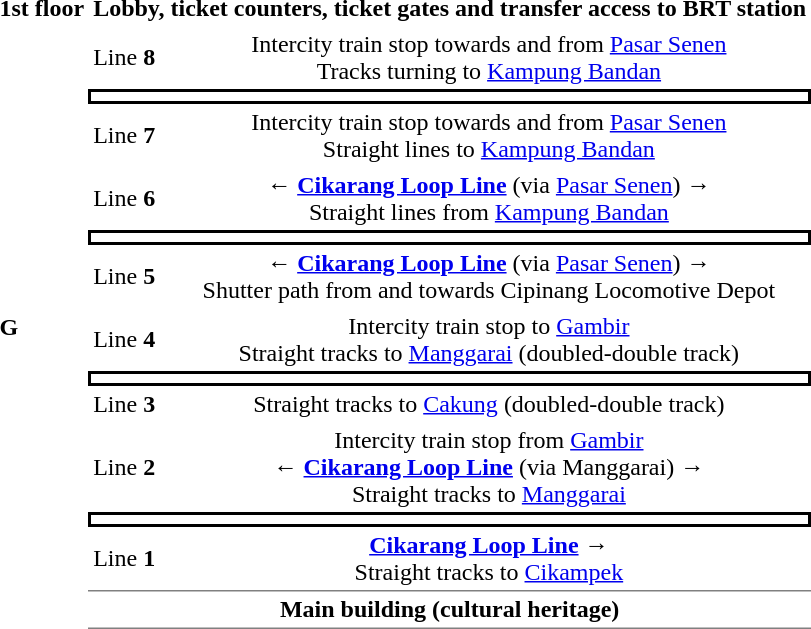<table cellpadding="3" cellspacing="0">
<tr>
<td colspan="3">  </td>
</tr>
<tr>
<td><strong>1st floor</strong></td>
<td colspan="2"><strong>Lobby, ticket counters, ticket gates and transfer access to BRT station</strong></td>
</tr>
<tr>
<td rowspan="13"><strong>G</strong></td>
<td>Line <strong>8</strong></td>
<td style="text-align:center"> Intercity train stop towards and from <a href='#'>Pasar Senen</a><br>Tracks turning to <a href='#'>Kampung Bandan</a></td>
</tr>
<tr>
<td colspan="2" style="text-align:center; border:solid 2px black"></td>
</tr>
<tr>
<td>Line <strong>7</strong></td>
<td style="text-align:center"> Intercity train stop towards and from <a href='#'>Pasar Senen</a><br>Straight lines to <a href='#'>Kampung Bandan</a></td>
</tr>
<tr>
<td>Line <strong>6</strong></td>
<td style="text-align:center">←   <strong><a href='#'>Cikarang Loop Line</a></strong> (via <a href='#'>Pasar Senen</a>)  →<br>Straight lines from <a href='#'>Kampung Bandan</a></td>
</tr>
<tr>
<td colspan="2" style="text-align:center; border:solid 2px black"></td>
</tr>
<tr>
<td>Line <strong>5</strong></td>
<td style="text-align:center">←   <a href='#'><strong>Cikarang Loop Line</strong></a> (via <a href='#'>Pasar Senen</a>)  →<br>Shutter path from and towards Cipinang Locomotive Depot</td>
</tr>
<tr>
<td>Line <strong>4</strong></td>
<td style="text-align:center"> Intercity train stop to <a href='#'>Gambir</a><br>Straight tracks to <a href='#'>Manggarai</a> (doubled-double track)</td>
</tr>
<tr>
<td colspan="2" style="text-align:center; border:solid 2px black"></td>
</tr>
<tr>
<td>Line <strong>3</strong></td>
<td style="text-align:center">Straight tracks to <a href='#'>Cakung</a> (doubled-double track)</td>
</tr>
<tr>
<td>Line <strong>2</strong></td>
<td style="text-align:center"> Intercity train stop from <a href='#'>Gambir</a><br>←    <a href='#'><strong>Cikarang Loop Line</strong></a> (via Manggarai)  →<br>Straight tracks to <a href='#'>Manggarai</a></td>
</tr>
<tr>
<td colspan="2" style="text-align:center; border:solid 2px black"></td>
</tr>
<tr>
<td>Line <strong>1</strong></td>
<td style="text-align:center"> <a href='#'><strong>Cikarang Loop Line</strong></a>  →<br>Straight tracks to <a href='#'>Cikampek</a></td>
</tr>
<tr>
<td colspan="2" style="border-top:solid 1px gray;border-bottom:solid 1px gray;text-align:center"><strong>Main building (cultural heritage)</strong></td>
</tr>
</table>
